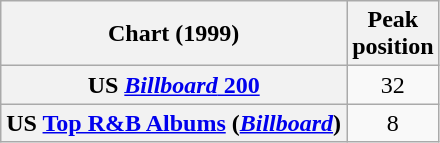<table class="wikitable sortable plainrowheaders" style="text-align:center">
<tr>
<th scope="col">Chart (1999)</th>
<th scope="col">Peak<br> position</th>
</tr>
<tr>
<th scope="row">US <a href='#'><em>Billboard</em> 200</a></th>
<td>32</td>
</tr>
<tr>
<th scope="row">US <a href='#'>Top R&B Albums</a> (<em><a href='#'>Billboard</a></em>)</th>
<td>8</td>
</tr>
</table>
